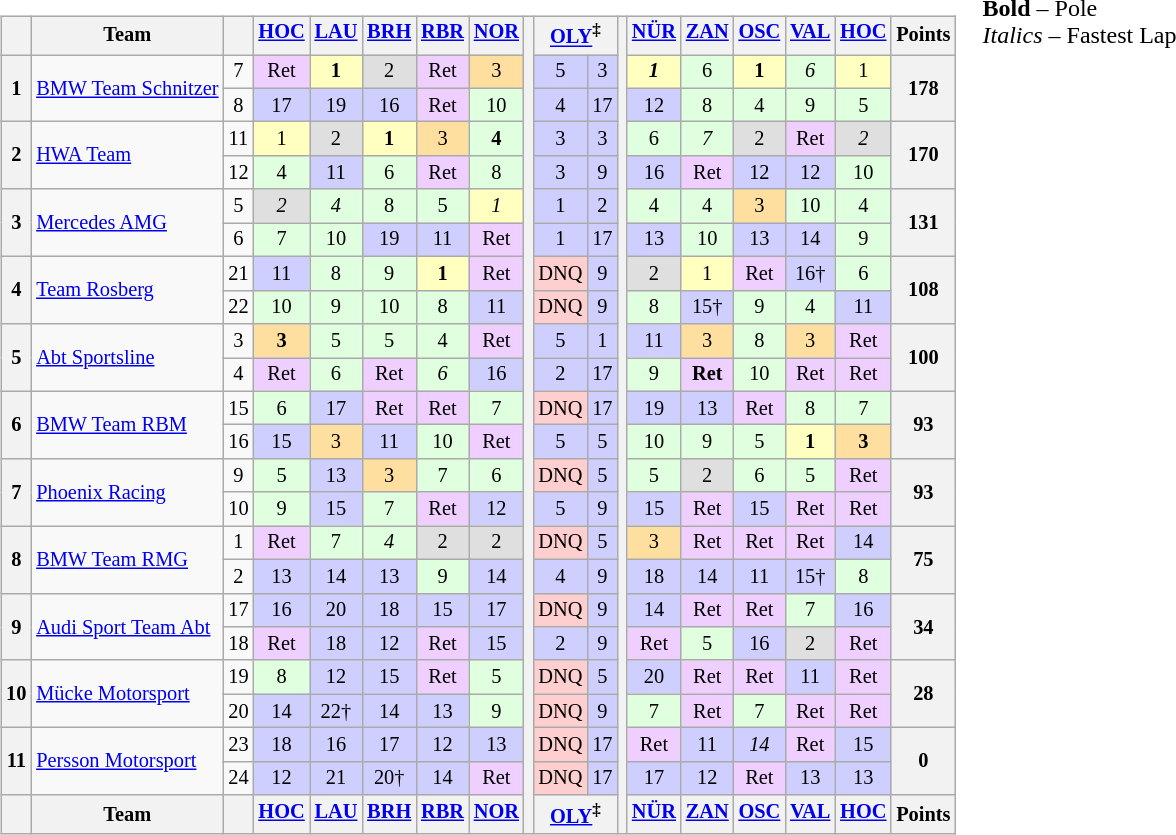<table>
<tr>
<td><br><table class="wikitable" style="font-size:85%; text-align:center">
<tr style="background:#f9f9f9" valign="top">
<th valign="middle"></th>
<th valign="middle">Team</th>
<th valign="middle"></th>
<th><a href='#'>HOC</a><br></th>
<th><a href='#'>LAU</a><br></th>
<th><a href='#'>BRH</a><br></th>
<th><a href='#'>RBR</a><br></th>
<th><a href='#'>NOR</a><br></th>
<th rowspan=24></th>
<th colspan=2><a href='#'>OLY</a><sup>‡</sup><br></th>
<th rowspan=24></th>
<th><a href='#'>NÜR</a><br></th>
<th><a href='#'>ZAN</a><br></th>
<th><a href='#'>OSC</a><br></th>
<th><a href='#'>VAL</a><br></th>
<th><a href='#'>HOC</a><br></th>
<th valign="middle">Points</th>
</tr>
<tr>
<th rowspan=2>1</th>
<td align="left" rowspan=2><a href='#'>BMW Team Schnitzer</a></td>
<td align="center">7</td>
<td style="background:#EFCFFF;">Ret</td>
<td style="background:#FFFFBF;"><strong>1</strong></td>
<td style="background:#DFDFDF;">2</td>
<td style="background:#EFCFFF;">Ret</td>
<td style="background:#FFDF9F;">3</td>
<td style="background:#CFCFFF;">5</td>
<td style="background:#CFCFFF;">3</td>
<td style="background:#FFFFBF;"><strong><em>1</em></strong></td>
<td style="background:#DFFFDF;">6</td>
<td style="background:#FFFFBF;"><strong>1</strong></td>
<td style="background:#DFFFDF;"><em>6</em></td>
<td style="background:#FFFFBF;">1</td>
<th rowspan=2>178</th>
</tr>
<tr>
<td align="center">8</td>
<td style="background:#CFCFFF;">17</td>
<td style="background:#CFCFFF;">19</td>
<td style="background:#CFCFFF;">16</td>
<td style="background:#EFCFFF;">Ret</td>
<td style="background:#DFFFDF;">10</td>
<td style="background:#CFCFFF;">4</td>
<td style="background:#CFCFFF;">17</td>
<td style="background:#CFCFFF;">12</td>
<td style="background:#DFFFDF;">8</td>
<td style="background:#DFFFDF;">4</td>
<td style="background:#DFFFDF;">9</td>
<td style="background:#DFFFDF;">5</td>
</tr>
<tr>
<th rowspan=2>2</th>
<td align="left" rowspan=2><a href='#'>HWA Team</a></td>
<td align="center">11</td>
<td style="background:#FFFFBF;">1</td>
<td style="background:#DFDFDF;">2</td>
<td style="background:#FFFFBF;"><strong>1</strong></td>
<td style="background:#FFDF9F;">3</td>
<td style="background:#DFFFDF;"><strong>4</strong></td>
<td style="background:#CFCFFF;">3</td>
<td style="background:#CFCFFF;">3</td>
<td style="background:#DFFFDF;">6</td>
<td style="background:#DFFFDF;"><em>7</em></td>
<td style="background:#DFDFDF;">2</td>
<td style="background:#EFCFFF;">Ret</td>
<td style="background:#DFDFDF;"><em>2</em></td>
<th rowspan=2>170</th>
</tr>
<tr>
<td align="center">12</td>
<td style="background:#DFFFDF;">4</td>
<td style="background:#CFCFFF;">11</td>
<td style="background:#DFFFDF;">6</td>
<td style="background:#EFCFFF;">Ret</td>
<td style="background:#DFFFDF;">8</td>
<td style="background:#CFCFFF;">3</td>
<td style="background:#CFCFFF;">9</td>
<td style="background:#CFCFFF;">16</td>
<td style="background:#EFCFFF;">Ret</td>
<td style="background:#CFCFFF;">12</td>
<td style="background:#CFCFFF;">12</td>
<td style="background:#DFFFDF;">10</td>
</tr>
<tr>
<th rowspan=2>3</th>
<td align="left" rowspan=2><a href='#'>Mercedes AMG</a></td>
<td align="center">5</td>
<td style="background:#DFDFDF;"><em>2</em></td>
<td style="background:#DFFFDF;"><em>4</em></td>
<td style="background:#DFFFDF;">8</td>
<td style="background:#DFFFDF;">5</td>
<td style="background:#FFFFBF;"><em>1</em></td>
<td style="background:#CFCFFF;">1</td>
<td style="background:#CFCFFF;">2</td>
<td style="background:#DFFFDF;">4</td>
<td style="background:#DFFFDF;">4</td>
<td style="background:#FFDF9F;">3</td>
<td style="background:#DFFFDF;">10</td>
<td style="background:#DFFFDF;">4</td>
<th rowspan=2>131</th>
</tr>
<tr>
<td align="center">6</td>
<td style="background:#DFFFDF;">7</td>
<td style="background:#DFFFDF;">10</td>
<td style="background:#CFCFFF;">19</td>
<td style="background:#CFCFFF;">11</td>
<td style="background:#EFCFFF;">Ret</td>
<td style="background:#CFCFFF;">1</td>
<td style="background:#CFCFFF;">17</td>
<td style="background:#CFCFFF;">13</td>
<td style="background:#DFFFDF;">10</td>
<td style="background:#CFCFFF;">13</td>
<td style="background:#CFCFFF;">14</td>
<td style="background:#DFFFDF;">9</td>
</tr>
<tr>
<th rowspan=2>4</th>
<td align="left" rowspan=2><a href='#'>Team Rosberg</a></td>
<td align="center">21</td>
<td style="background:#CFCFFF;">11</td>
<td style="background:#DFFFDF;">8</td>
<td style="background:#DFFFDF;">9</td>
<td style="background:#FFFFBF;"><strong>1</strong></td>
<td style="background:#EFCFFF;">Ret</td>
<td style="background:#ffcfcf;">DNQ</td>
<td style="background:#CFCFFF;">9</td>
<td style="background:#DFDFDF;">2</td>
<td style="background:#FFFFBF;">1</td>
<td style="background:#EFCFFF;">Ret</td>
<td style="background:#CFCFFF;">16†</td>
<td style="background:#DFFFDF;">6</td>
<th rowspan=2>108</th>
</tr>
<tr>
<td align="center">22</td>
<td style="background:#DFFFDF;">10</td>
<td style="background:#DFFFDF;">9</td>
<td style="background:#DFFFDF;">10</td>
<td style="background:#DFFFDF;">8</td>
<td style="background:#CFCFFF;">11</td>
<td style="background:#ffcfcf;">DNQ</td>
<td style="background:#CFCFFF;">9</td>
<td style="background:#DFFFDF;">8</td>
<td style="background:#CFCFFF;">15†</td>
<td style="background:#DFFFDF;">9</td>
<td style="background:#DFFFDF;">4</td>
<td style="background:#CFCFFF;">11</td>
</tr>
<tr>
<th rowspan=2>5</th>
<td align="left" rowspan=2><a href='#'>Abt Sportsline</a></td>
<td align="center">3</td>
<td style="background:#FFDF9F;"><strong>3</strong></td>
<td style="background:#DFFFDF;">5</td>
<td style="background:#DFFFDF;">5</td>
<td style="background:#DFFFDF;">4</td>
<td style="background:#EFCFFF;">Ret</td>
<td style="background:#CFCFFF;">5</td>
<td style="background:#CFCFFF;">1</td>
<td style="background:#CFCFFF;">11</td>
<td style="background:#FFDF9F;">3</td>
<td style="background:#DFFFDF;">8</td>
<td style="background:#FFDF9F;">3</td>
<td style="background:#EFCFFF;">Ret</td>
<th rowspan=2>100</th>
</tr>
<tr>
<td align="center">4</td>
<td style="background:#EFCFFF;">Ret</td>
<td style="background:#DFFFDF;">6</td>
<td style="background:#EFCFFF;">Ret</td>
<td style="background:#DFFFDF;"><em>6</em></td>
<td style="background:#CFCFFF;">16</td>
<td style="background:#CFCFFF;">2</td>
<td style="background:#CFCFFF;">17</td>
<td style="background:#DFFFDF;">9</td>
<td style="background:#EFCFFF;"><strong>Ret</strong></td>
<td style="background:#DFFFDF;">10</td>
<td style="background:#EFCFFF;">Ret</td>
<td style="background:#EFCFFF;">Ret</td>
</tr>
<tr>
<th rowspan=2>6</th>
<td align="left" rowspan=2><a href='#'>BMW Team RBM</a></td>
<td align="center">15</td>
<td style="background:#DFFFDF;">6</td>
<td style="background:#CFCFFF;">17</td>
<td style="background:#EFCFFF;">Ret</td>
<td style="background:#EFCFFF;">Ret</td>
<td style="background:#DFFFDF;">7</td>
<td style="background:#ffcfcf;">DNQ</td>
<td style="background:#CFCFFF;">17</td>
<td style="background:#CFCFFF;">19</td>
<td style="background:#CFCFFF;">13</td>
<td style="background:#EFCFFF;">Ret</td>
<td style="background:#DFFFDF;">8</td>
<td style="background:#DFFFDF;">7</td>
<th rowspan=2>93</th>
</tr>
<tr>
<td align="center">16</td>
<td style="background:#CFCFFF;">15</td>
<td style="background:#FFDF9F;">3</td>
<td style="background:#CFCFFF;">11</td>
<td style="background:#DFFFDF;">10</td>
<td style="background:#EFCFFF;">Ret</td>
<td style="background:#CFCFFF;">5</td>
<td style="background:#CFCFFF;">5</td>
<td style="background:#DFFFDF;">10</td>
<td style="background:#DFFFDF;">9</td>
<td style="background:#DFFFDF;">5</td>
<td style="background:#FFFFBF;"><strong>1</strong></td>
<td style="background:#FFDF9F;"><strong>3</strong></td>
</tr>
<tr>
<th rowspan=2>7</th>
<td align="left" rowspan=2><a href='#'>Phoenix Racing</a></td>
<td align="center">9</td>
<td style="background:#DFFFDF;">5</td>
<td style="background:#CFCFFF;">13</td>
<td style="background:#FFDF9F;">3</td>
<td style="background:#DFFFDF;">7</td>
<td style="background:#DFFFDF;">6</td>
<td style="background:#ffcfcf;">DNQ</td>
<td style="background:#CFCFFF;">5</td>
<td style="background:#DFFFDF;">5</td>
<td style="background:#DFDFDF;">2</td>
<td style="background:#DFFFDF;">6</td>
<td style="background:#DFFFDF;">5</td>
<td style="background:#EFCFFF;">Ret</td>
<th rowspan=2>93</th>
</tr>
<tr>
<td align="center">10</td>
<td style="background:#DFFFDF;">9</td>
<td style="background:#CFCFFF;">15</td>
<td style="background:#DFFFDF;">7</td>
<td style="background:#EFCFFF;">Ret</td>
<td style="background:#CFCFFF;">12</td>
<td style="background:#CFCFFF;">5</td>
<td style="background:#CFCFFF;">9</td>
<td style="background:#CFCFFF;">15</td>
<td style="background:#EFCFFF;">Ret</td>
<td style="background:#CFCFFF;">15</td>
<td style="background:#EFCFFF;">Ret</td>
<td style="background:#EFCFFF;">Ret</td>
</tr>
<tr>
<th rowspan=2>8</th>
<td align="left" rowspan=2><a href='#'>BMW Team RMG</a></td>
<td align="center">1</td>
<td style="background:#EFCFFF;">Ret</td>
<td style="background:#DFFFDF;">7</td>
<td style="background:#DFFFDF;"><em>4</em></td>
<td style="background:#DFDFDF;">2</td>
<td style="background:#DFDFDF;">2</td>
<td style="background:#ffcfcf;">DNQ</td>
<td style="background:#CFCFFF;">5</td>
<td style="background:#FFDF9F;">3</td>
<td style="background:#EFCFFF;">Ret</td>
<td style="background:#EFCFFF;">Ret</td>
<td style="background:#EFCFFF;">Ret</td>
<td style="background:#CFCFFF;">14</td>
<th rowspan=2>75</th>
</tr>
<tr>
<td align="center">2</td>
<td style="background:#CFCFFF;">13</td>
<td style="background:#CFCFFF;">14</td>
<td style="background:#CFCFFF;">13</td>
<td style="background:#DFFFDF;">9</td>
<td style="background:#CFCFFF;">14</td>
<td style="background:#CFCFFF;">4</td>
<td style="background:#CFCFFF;">9</td>
<td style="background:#CFCFFF;">18</td>
<td style="background:#CFCFFF;">14</td>
<td style="background:#CFCFFF;">11</td>
<td style="background:#CFCFFF;">15†</td>
<td style="background:#DFFFDF;">8</td>
</tr>
<tr>
<th rowspan=2>9</th>
<td align="left" rowspan=2><a href='#'>Audi Sport Team Abt</a></td>
<td align="center">17</td>
<td style="background:#CFCFFF;">16</td>
<td style="background:#CFCFFF;">20</td>
<td style="background:#CFCFFF;">18</td>
<td style="background:#CFCFFF;">15</td>
<td style="background:#CFCFFF;">17</td>
<td style="background:#ffcfcf;">DNQ</td>
<td style="background:#CFCFFF;">9</td>
<td style="background:#CFCFFF;">14</td>
<td style="background:#EFCFFF;">Ret</td>
<td style="background:#EFCFFF;">Ret</td>
<td style="background:#DFFFDF;">7</td>
<td style="background:#CFCFFF;">16</td>
<th rowspan=2>34</th>
</tr>
<tr>
<td align="center">18</td>
<td style="background:#EFCFFF;">Ret</td>
<td style="background:#CFCFFF;">18</td>
<td style="background:#CFCFFF;">12</td>
<td style="background:#EFCFFF;">Ret</td>
<td style="background:#CFCFFF;">15</td>
<td style="background:#CFCFFF;">2</td>
<td style="background:#CFCFFF;">9</td>
<td style="background:#EFCFFF;">Ret</td>
<td style="background:#DFFFDF;">5</td>
<td style="background:#CFCFFF;">16</td>
<td style="background:#DFDFDF;">2</td>
<td style="background:#EFCFFF;">Ret</td>
</tr>
<tr>
<th rowspan=2>10</th>
<td align="left" rowspan=2><a href='#'>Mücke Motorsport</a></td>
<td align="center">19</td>
<td style="background:#DFFFDF;">8</td>
<td style="background:#CFCFFF;">12</td>
<td style="background:#CFCFFF;">15</td>
<td style="background:#EFCFFF;">Ret</td>
<td style="background:#DFFFDF;">5</td>
<td style="background:#ffcfcf;">DNQ</td>
<td style="background:#CFCFFF;">5</td>
<td style="background:#CFCFFF;">20</td>
<td style="background:#EFCFFF;">Ret</td>
<td style="background:#EFCFFF;">Ret</td>
<td style="background:#CFCFFF;">11</td>
<td style="background:#EFCFFF;">Ret</td>
<th rowspan=2>28</th>
</tr>
<tr>
<td align="center">20</td>
<td style="background:#CFCFFF;">14</td>
<td style="background:#CFCFFF;">22†</td>
<td style="background:#CFCFFF;">14</td>
<td style="background:#CFCFFF;">13</td>
<td style="background:#DFFFDF;">9</td>
<td style="background:#ffcfcf;">DNQ</td>
<td style="background:#CFCFFF;">9</td>
<td style="background:#DFFFDF;">7</td>
<td style="background:#EFCFFF;">Ret</td>
<td style="background:#DFFFDF;">7</td>
<td style="background:#EFCFFF;">Ret</td>
<td style="background:#EFCFFF;">Ret</td>
</tr>
<tr>
<th rowspan=2>11</th>
<td align="left" rowspan=2><a href='#'>Persson Motorsport</a></td>
<td align="center">23</td>
<td style="background:#CFCFFF;">18</td>
<td style="background:#CFCFFF;">16</td>
<td style="background:#CFCFFF;">17</td>
<td style="background:#CFCFFF;">12</td>
<td style="background:#CFCFFF;">13</td>
<td style="background:#ffcfcf;">DNQ</td>
<td style="background:#CFCFFF;">17</td>
<td style="background:#EFCFFF;">Ret</td>
<td style="background:#CFCFFF;">11</td>
<td style="background:#CFCFFF;"><em>14</em></td>
<td style="background:#EFCFFF;">Ret</td>
<td style="background:#CFCFFF;">15</td>
<th rowspan=2>0</th>
</tr>
<tr>
<td align="center">24</td>
<td style="background:#CFCFFF;">12</td>
<td style="background:#CFCFFF;">21</td>
<td style="background:#CFCFFF;">20†</td>
<td style="background:#CFCFFF;">14</td>
<td style="background:#EFCFFF;">Ret</td>
<td style="background:#ffcfcf;">DNQ</td>
<td style="background:#CFCFFF;">17</td>
<td style="background:#CFCFFF;">17</td>
<td style="background:#CFCFFF;">12</td>
<td style="background:#EFCFFF;">Ret</td>
<td style="background:#CFCFFF;">13</td>
<td style="background:#CFCFFF;">13</td>
</tr>
<tr valign="top">
<th valign="middle"></th>
<th valign="middle">Team</th>
<th valign="middle"></th>
<th><a href='#'>HOC</a><br></th>
<th><a href='#'>LAU</a><br></th>
<th><a href='#'>BRH</a><br></th>
<th><a href='#'>RBR</a><br></th>
<th><a href='#'>NOR</a><br></th>
<th colspan=2><a href='#'>OLY</a><sup>‡</sup><br></th>
<th><a href='#'>NÜR</a><br></th>
<th><a href='#'>ZAN</a><br></th>
<th><a href='#'>OSC</a><br></th>
<th><a href='#'>VAL</a><br></th>
<th><a href='#'>HOC</a><br></th>
<th valign="middle">Points</th>
</tr>
</table>
</td>
<td valign="top"><br>
<span><strong>Bold</strong> – Pole<br>
<em>Italics</em> – Fastest Lap</span></td>
</tr>
</table>
